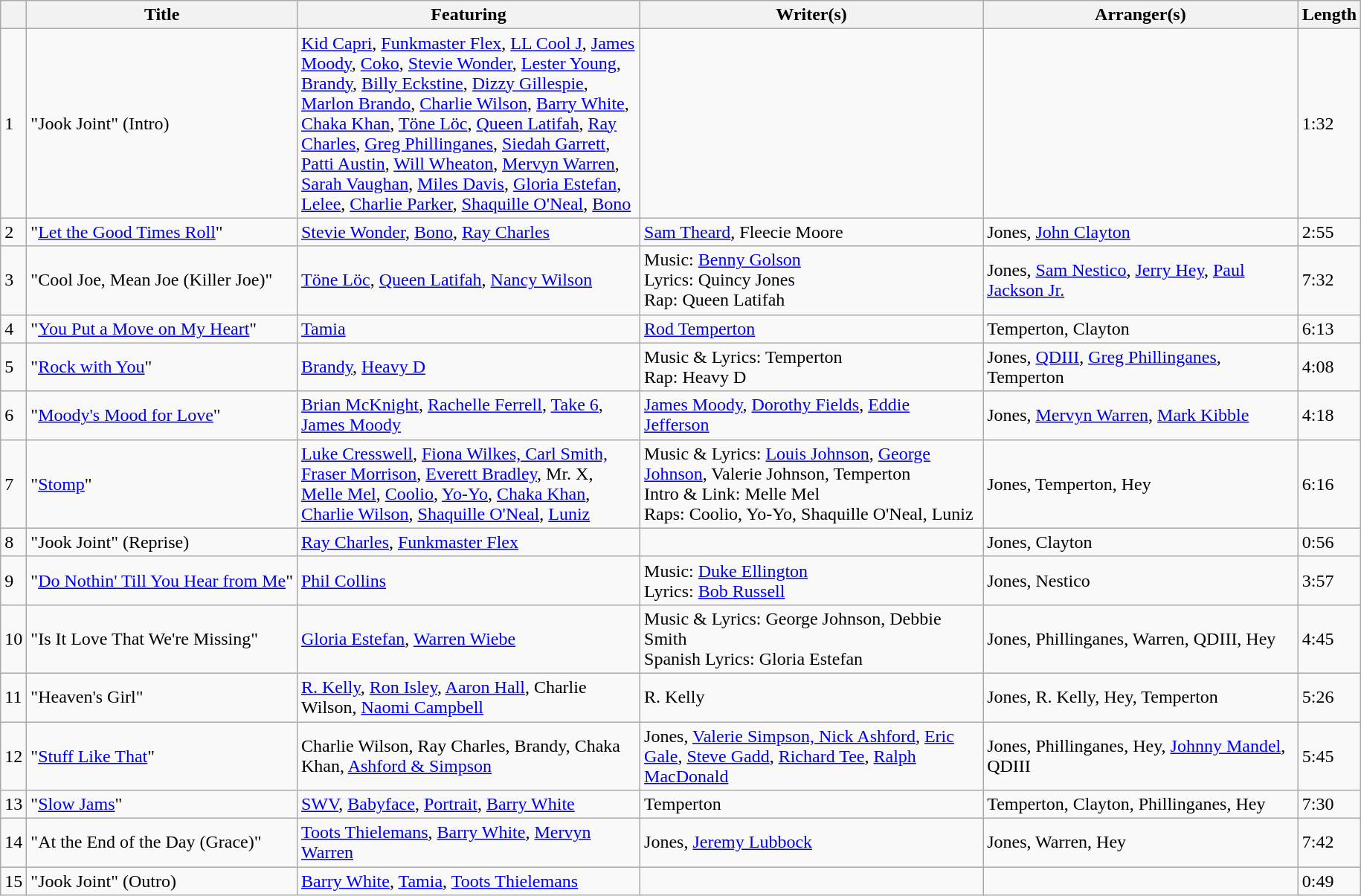<table class="wikitable">
<tr>
<th></th>
<th>Title</th>
<th scope="col" style="width: 300px;">Featuring</th>
<th scope="col" style="width: 300px;">Writer(s)</th>
<th scope="col" style="width: 275px;">Arranger(s)</th>
<th>Length</th>
</tr>
<tr>
<td>1</td>
<td>"Jook Joint" (Intro)</td>
<td><a href='#'>Kid Capri</a>, <a href='#'>Funkmaster Flex</a>, <a href='#'>LL Cool J</a>, <a href='#'>James Moody</a>, <a href='#'>Coko</a>, <a href='#'>Stevie Wonder</a>, <a href='#'>Lester Young</a>, <a href='#'>Brandy</a>, <a href='#'>Billy Eckstine</a>, <a href='#'>Dizzy Gillespie</a>, <a href='#'>Marlon Brando</a>, <a href='#'>Charlie Wilson</a>, <a href='#'>Barry White</a>, <a href='#'>Chaka Khan</a>, <a href='#'>Töne Löc</a>, <a href='#'>Queen Latifah</a>, <a href='#'>Ray Charles</a>, <a href='#'>Greg Phillinganes</a>, <a href='#'>Siedah Garrett</a>, <a href='#'>Patti Austin</a>, <a href='#'>Will Wheaton</a>, <a href='#'>Mervyn Warren</a>, <a href='#'>Sarah Vaughan</a>, <a href='#'>Miles Davis</a>, <a href='#'>Gloria Estefan</a>, <a href='#'>Lelee</a>, <a href='#'>Charlie Parker</a>, <a href='#'>Shaquille O'Neal</a>, <a href='#'>Bono</a></td>
<td></td>
<td></td>
<td>1:32</td>
</tr>
<tr>
<td>2</td>
<td>"<a href='#'>Let the Good Times Roll</a>"</td>
<td><a href='#'>Stevie Wonder</a>, <a href='#'>Bono</a>, <a href='#'>Ray Charles</a></td>
<td><a href='#'>Sam Theard</a>, Fleecie Moore</td>
<td>Jones, <a href='#'>John Clayton</a></td>
<td>2:55</td>
</tr>
<tr>
<td>3</td>
<td>"Cool Joe, Mean Joe (Killer Joe)"</td>
<td><a href='#'>Töne Löc</a>, <a href='#'>Queen Latifah</a>, <a href='#'>Nancy Wilson</a></td>
<td>Music: <a href='#'>Benny Golson</a><br>Lyrics: Quincy Jones<br>Rap: Queen Latifah</td>
<td>Jones, <a href='#'>Sam Nestico</a>, <a href='#'>Jerry Hey</a>, <a href='#'>Paul Jackson Jr.</a></td>
<td>7:32</td>
</tr>
<tr>
<td>4</td>
<td>"<a href='#'>You Put a Move on My Heart</a>"</td>
<td><a href='#'>Tamia</a></td>
<td><a href='#'>Rod Temperton</a></td>
<td>Temperton, Clayton</td>
<td>6:13</td>
</tr>
<tr>
<td>5</td>
<td>"<a href='#'>Rock with You</a>"</td>
<td><a href='#'>Brandy</a>, <a href='#'>Heavy D</a></td>
<td>Music & Lyrics: Temperton<br>Rap: Heavy D</td>
<td>Jones, <a href='#'>QDIII</a>, <a href='#'>Greg Phillinganes</a>, Temperton</td>
<td>4:08</td>
</tr>
<tr>
<td>6</td>
<td>"<a href='#'>Moody's Mood for Love</a>"</td>
<td><a href='#'>Brian McKnight</a>, <a href='#'>Rachelle Ferrell</a>, <a href='#'>Take 6</a>, <a href='#'>James Moody</a></td>
<td><a href='#'>James Moody</a>, <a href='#'>Dorothy Fields</a>, <a href='#'>Eddie Jefferson</a></td>
<td>Jones, <a href='#'>Mervyn Warren</a>, <a href='#'>Mark Kibble</a></td>
<td>4:18</td>
</tr>
<tr>
<td>7</td>
<td>"<a href='#'>Stomp</a>"</td>
<td><a href='#'>Luke Cresswell</a>, <a href='#'>Fiona Wilkes, Carl Smith, Fraser Morrison</a>, <a href='#'>Everett Bradley</a>, Mr. X, <a href='#'>Melle Mel</a>, <a href='#'>Coolio</a>, <a href='#'>Yo-Yo</a>, <a href='#'>Chaka Khan</a>, <a href='#'>Charlie Wilson</a>, <a href='#'>Shaquille O'Neal</a>, <a href='#'>Luniz</a></td>
<td>Music & Lyrics: <a href='#'>Louis Johnson</a>, <a href='#'>George Johnson</a>, Valerie Johnson, Temperton<br>Intro & Link: Melle Mel<br>Raps: Coolio, Yo-Yo, Shaquille O'Neal, Luniz</td>
<td>Jones, Temperton, Hey</td>
<td>6:16</td>
</tr>
<tr>
<td>8</td>
<td>"Jook Joint" (Reprise)</td>
<td><a href='#'>Ray Charles</a>, <a href='#'>Funkmaster Flex</a></td>
<td></td>
<td>Jones, Clayton</td>
<td>0:56</td>
</tr>
<tr>
<td>9</td>
<td>"<a href='#'>Do Nothin' Till You Hear from Me</a>"</td>
<td><a href='#'>Phil Collins</a></td>
<td>Music: <a href='#'>Duke Ellington</a><br>Lyrics: <a href='#'>Bob Russell</a></td>
<td>Jones, Nestico</td>
<td>3:57</td>
</tr>
<tr>
<td>10</td>
<td>"Is It Love That We're Missing"</td>
<td><a href='#'>Gloria Estefan</a>, <a href='#'>Warren Wiebe</a></td>
<td>Music & Lyrics: George Johnson, Debbie Smith<br>Spanish Lyrics: Gloria Estefan</td>
<td>Jones, Phillinganes, Warren, QDIII, Hey</td>
<td>4:45</td>
</tr>
<tr>
<td>11</td>
<td>"Heaven's Girl"</td>
<td><a href='#'>R. Kelly</a>, <a href='#'>Ron Isley</a>, <a href='#'>Aaron Hall</a>, Charlie Wilson, <a href='#'>Naomi Campbell</a></td>
<td>R. Kelly</td>
<td>Jones, R. Kelly, Hey, Temperton</td>
<td>5:26</td>
</tr>
<tr>
<td>12</td>
<td>"<a href='#'>Stuff Like That</a>"</td>
<td>Charlie Wilson, Ray Charles, Brandy, Chaka Khan, <a href='#'>Ashford & Simpson</a></td>
<td>Jones, <a href='#'>Valerie Simpson, Nick Ashford</a>, <a href='#'>Eric Gale</a>, <a href='#'>Steve Gadd</a>, <a href='#'>Richard Tee</a>, <a href='#'>Ralph MacDonald</a></td>
<td>Jones, Phillinganes, Hey, <a href='#'>Johnny Mandel</a>, QDIII</td>
<td>5:45</td>
</tr>
<tr>
<td>13</td>
<td>"<a href='#'>Slow Jams</a>"</td>
<td><a href='#'>SWV</a>, <a href='#'>Babyface</a>, <a href='#'>Portrait</a>, <a href='#'>Barry White</a></td>
<td>Temperton</td>
<td>Temperton, Clayton, Phillinganes, Hey</td>
<td>7:30</td>
</tr>
<tr>
<td>14</td>
<td>"At the End of the Day (Grace)"</td>
<td><a href='#'>Toots Thielemans</a>, <a href='#'>Barry White</a>, <a href='#'>Mervyn Warren</a></td>
<td>Jones, <a href='#'>Jeremy Lubbock</a></td>
<td>Jones, Warren, Hey</td>
<td>7:42</td>
</tr>
<tr>
<td>15</td>
<td>"Jook Joint" (Outro)</td>
<td><a href='#'>Barry White</a>, <a href='#'>Tamia</a>, <a href='#'>Toots Thielemans</a></td>
<td></td>
<td></td>
<td>0:49</td>
</tr>
</table>
